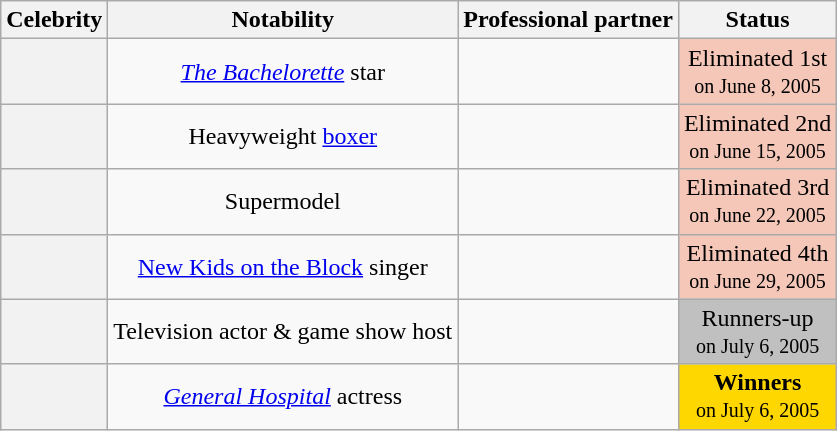<table class="wikitable sortable" style="text-align:center;">
<tr>
<th scope="col">Celebrity</th>
<th scope="col" class="unsortable">Notability</th>
<th scope="col">Professional partner</th>
<th scope="col">Status</th>
</tr>
<tr>
<th scope="row"></th>
<td><em><a href='#'>The Bachelorette</a></em> star</td>
<td></td>
<td bgcolor="#F4C7B8">Eliminated 1st<br><small>on June 8, 2005</small></td>
</tr>
<tr>
<th scope="row"></th>
<td>Heavyweight <a href='#'>boxer</a></td>
<td></td>
<td bgcolor="#F4C7B8">Eliminated 2nd<br><small>on June 15, 2005</small></td>
</tr>
<tr>
<th scope="row"></th>
<td>Supermodel</td>
<td></td>
<td bgcolor="#F4C7B8">Eliminated 3rd<br><small>on June 22, 2005</small></td>
</tr>
<tr>
<th scope="row"></th>
<td><a href='#'>New Kids on the Block</a> singer</td>
<td></td>
<td bgcolor=f4c7b8>Eliminated 4th<br><small>on June 29, 2005</small></td>
</tr>
<tr>
<th scope="row"></th>
<td>Television actor & game show host</td>
<td></td>
<td bgcolor="silver">Runners-up<br><small>on July 6, 2005</small></td>
</tr>
<tr>
<th scope="row"></th>
<td><em><a href='#'>General Hospital</a></em> actress</td>
<td></td>
<td bgcolor="gold"><strong>Winners</strong><br><small> on July 6, 2005 </small></td>
</tr>
</table>
